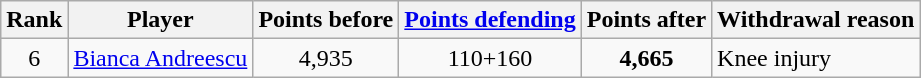<table class="wikitable">
<tr>
<th>Rank</th>
<th>Player</th>
<th>Points before</th>
<th><a href='#'>Points defending</a></th>
<th>Points after</th>
<th>Withdrawal reason</th>
</tr>
<tr>
<td style="text-align:center;">6</td>
<td style="text-align:left;" data-sort-value=> <a href='#'>Bianca Andreescu</a></td>
<td style="text-align:center;">4,935</td>
<td style="text-align:center;">110+160</td>
<td style="text-align:center;"><strong>4,665</strong></td>
<td>Knee injury</td>
</tr>
</table>
